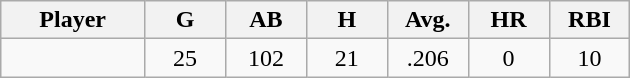<table class="wikitable sortable">
<tr>
<th bgcolor="#DDDDFF" width="16%">Player</th>
<th bgcolor="#DDDDFF" width="9%">G</th>
<th bgcolor="#DDDDFF" width="9%">AB</th>
<th bgcolor="#DDDDFF" width="9%">H</th>
<th bgcolor="#DDDDFF" width="9%">Avg.</th>
<th bgcolor="#DDDDFF" width="9%">HR</th>
<th bgcolor="#DDDDFF" width="9%">RBI</th>
</tr>
<tr align="center">
<td></td>
<td>25</td>
<td>102</td>
<td>21</td>
<td>.206</td>
<td>0</td>
<td>10</td>
</tr>
</table>
